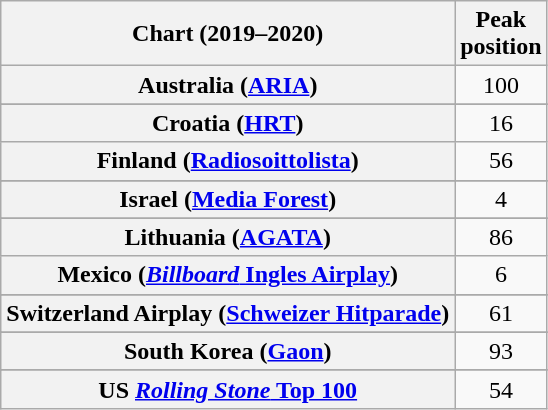<table class="wikitable sortable plainrowheaders" style="text-align:center">
<tr>
<th scope="col">Chart (2019–2020)</th>
<th scope="col">Peak<br>position</th>
</tr>
<tr>
<th scope="row">Australia (<a href='#'>ARIA</a>)</th>
<td>100</td>
</tr>
<tr>
</tr>
<tr>
</tr>
<tr>
</tr>
<tr>
</tr>
<tr>
<th scope="row">Croatia (<a href='#'>HRT</a>)</th>
<td>16</td>
</tr>
<tr>
<th scope="row">Finland (<a href='#'>Radiosoittolista</a>)</th>
<td>56</td>
</tr>
<tr>
</tr>
<tr>
</tr>
<tr>
<th scope="row">Israel (<a href='#'>Media Forest</a>)</th>
<td>4</td>
</tr>
<tr>
</tr>
<tr>
<th scope="row">Lithuania (<a href='#'>AGATA</a>)</th>
<td>86</td>
</tr>
<tr>
<th scope="row">Mexico (<a href='#'><em>Billboard</em> Ingles Airplay</a>)</th>
<td>6</td>
</tr>
<tr>
</tr>
<tr>
<th scope="row">Switzerland Airplay (<a href='#'>Schweizer Hitparade</a>)</th>
<td>61</td>
</tr>
<tr>
</tr>
<tr>
<th scope="row">South Korea (<a href='#'>Gaon</a>)</th>
<td>93</td>
</tr>
<tr>
</tr>
<tr>
</tr>
<tr>
</tr>
<tr>
</tr>
<tr>
</tr>
<tr>
</tr>
<tr>
</tr>
<tr>
<th scope="row">US <a href='#'><em>Rolling Stone</em> Top 100</a></th>
<td>54</td>
</tr>
</table>
